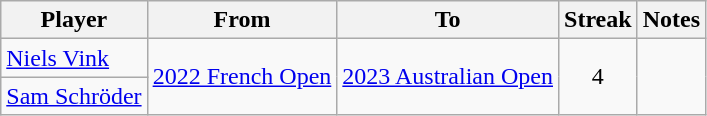<table class="wikitable sortable">
<tr>
<th>Player</th>
<th>From</th>
<th>To</th>
<th>Streak</th>
<th class="unsortable">Notes</th>
</tr>
<tr>
<td> <a href='#'>Niels Vink</a></td>
<td rowspan="2"><a href='#'>2022 French Open</a></td>
<td rowspan="2"><a href='#'>2023 Australian Open</a></td>
<td rowspan="2" align="center">4</td>
<td rowspan="2"></td>
</tr>
<tr>
<td> <a href='#'>Sam Schröder</a></td>
</tr>
</table>
